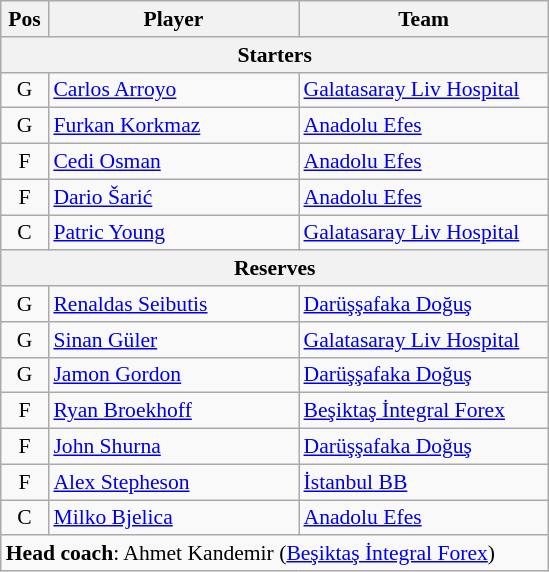<table class="wikitable" style="text-align:center; font-size:90%;">
<tr>
<th scope="col" style="width:25px;">Pos</th>
<th scope="col" style="width:160px;">Player</th>
<th scope="col" style="width:160px;">Team</th>
</tr>
<tr>
<th scope="col" colspan="5">Starters</th>
</tr>
<tr>
<td>G</td>
<td style="text-align:left"> <a href='#'>Carlos Arroyo</a></td>
<td style="text-align:left"><a href='#'>Galatasaray Liv Hospital</a></td>
</tr>
<tr>
<td>G</td>
<td style="text-align:left"> <a href='#'>Furkan Korkmaz</a></td>
<td style="text-align:left"><a href='#'>Anadolu Efes</a></td>
</tr>
<tr>
<td>F</td>
<td style="text-align:left"> <a href='#'>Cedi Osman</a></td>
<td style="text-align:left"><a href='#'>Anadolu Efes</a></td>
</tr>
<tr>
<td>F</td>
<td style="text-align:left"> <a href='#'>Dario Šarić</a></td>
<td style="text-align:left"><a href='#'>Anadolu Efes</a></td>
</tr>
<tr>
<td>C</td>
<td style="text-align:left"> <a href='#'>Patric Young</a></td>
<td style="text-align:left"><a href='#'>Galatasaray Liv Hospital</a></td>
</tr>
<tr>
<th scope="col" colspan="5">Reserves</th>
</tr>
<tr>
<td>G</td>
<td style="text-align:left"> <a href='#'>Renaldas Seibutis</a></td>
<td style="text-align:left"><a href='#'>Darüşşafaka Doğuş</a></td>
</tr>
<tr>
<td>G</td>
<td style="text-align:left"> <a href='#'>Sinan Güler</a></td>
<td style="text-align:left"><a href='#'>Galatasaray Liv Hospital</a></td>
</tr>
<tr>
<td>G</td>
<td style="text-align:left"> <a href='#'>Jamon Gordon</a></td>
<td style="text-align:left"><a href='#'>Darüşşafaka Doğuş</a></td>
</tr>
<tr>
<td>F</td>
<td style="text-align:left"> <a href='#'>Ryan Broekhoff</a></td>
<td style="text-align:left"><a href='#'>Beşiktaş İntegral Forex</a></td>
</tr>
<tr>
<td>F</td>
<td style="text-align:left"> <a href='#'>John Shurna</a></td>
<td style="text-align:left"><a href='#'>Darüşşafaka Doğuş</a></td>
</tr>
<tr>
<td>F</td>
<td style="text-align:left"> <a href='#'>Alex Stepheson</a></td>
<td style="text-align:left"><a href='#'>İstanbul BB</a></td>
</tr>
<tr>
<td>C</td>
<td style="text-align:left"> <a href='#'>Milko Bjelica</a></td>
<td style="text-align:left"><a href='#'>Anadolu Efes</a></td>
</tr>
<tr>
<td style="text-align:left" colspan="5"><strong>Head coach</strong>:  Ahmet Kandemir (<a href='#'>Beşiktaş İntegral Forex</a>)</td>
</tr>
</table>
